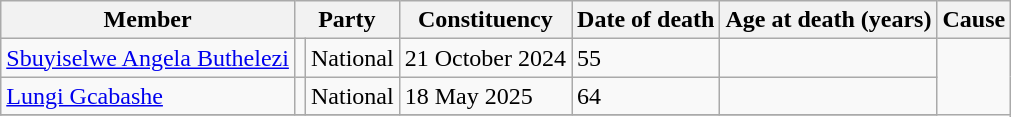<table class="wikitable sortable">
<tr>
<th>Member</th>
<th colspan=2>Party</th>
<th>Constituency</th>
<th>Date of death</th>
<th>Age at death (years)</th>
<th>Cause</th>
</tr>
<tr>
<td><a href='#'>Sbuyiselwe Angela Buthelezi</a></td>
<td></td>
<td>National</td>
<td>21 October 2024</td>
<td>55</td>
<td></td>
</tr>
<tr>
<td><a href='#'>Lungi Gcabashe</a></td>
<td></td>
<td>National</td>
<td>18 May 2025</td>
<td>64</td>
<td></td>
</tr>
<tr>
</tr>
</table>
